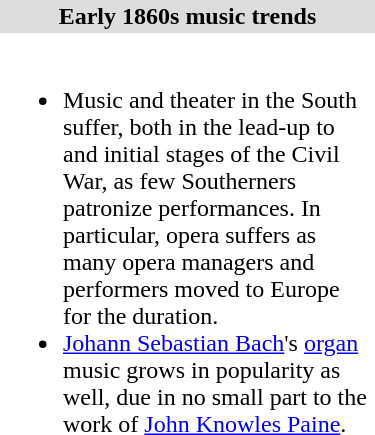<table align="right" border="0" cellpadding="2" width=250 cellspacing="0" style="margin-left:0.5em;" class="toccolours">
<tr>
<th style="background:#ddd;">Early 1860s music trends</th>
</tr>
<tr>
<td><br><ul><li>Music and theater in the South suffer, both in the lead-up to and initial stages of the Civil War, as few Southerners patronize performances. In particular, opera suffers as many opera managers and performers moved to Europe for the duration.</li><li><a href='#'>Johann Sebastian Bach</a>'s <a href='#'>organ</a> music grows in popularity as well, due in no small part to the work of <a href='#'>John Knowles Paine</a>.</li></ul></td>
</tr>
</table>
